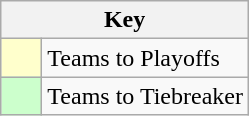<table class="wikitable" style="text-align: center;">
<tr>
<th colspan=2>Key</th>
</tr>
<tr>
<td style="background:#ffffcc; width:20px;"></td>
<td align=left>Teams to Playoffs</td>
</tr>
<tr>
<td style="background:#ccffcc; width:20px;"></td>
<td align=left>Teams to Tiebreaker</td>
</tr>
</table>
